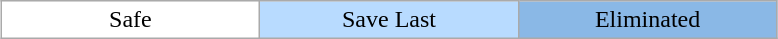<table class="wikitable" style="margin:1em auto; text-align:center;">
<tr>
<td style="background:#fff; width:15%;">Safe</td>
<td style="background:#b8dbff; width:15%;">Save Last</td>
<td style="background:#8ab8e6; width:15%;">Eliminated</td>
</tr>
</table>
